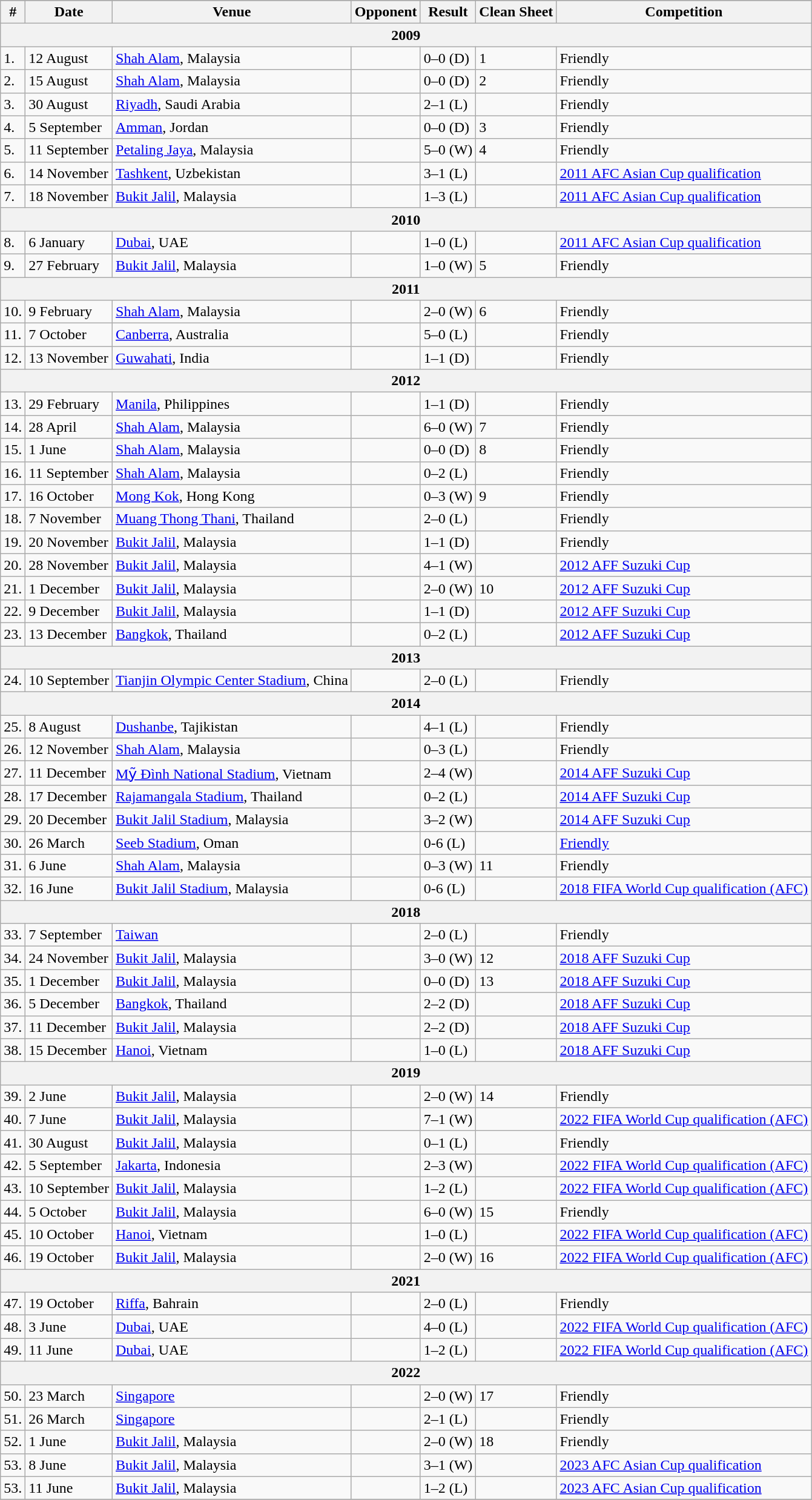<table class="wikitable collapsible collapsed" style="font-size:100%">
<tr>
</tr>
<tr>
<th>#</th>
<th>Date</th>
<th>Venue</th>
<th>Opponent</th>
<th>Result</th>
<th>Clean Sheet</th>
<th>Competition</th>
</tr>
<tr>
<th scope="row" colspan="7"><strong>2009</strong></th>
</tr>
<tr>
<td>1.</td>
<td>12 August</td>
<td><a href='#'>Shah Alam</a>, Malaysia</td>
<td></td>
<td>0–0 (D)</td>
<td>1</td>
<td>Friendly</td>
</tr>
<tr>
<td>2.</td>
<td>15 August</td>
<td><a href='#'>Shah Alam</a>, Malaysia</td>
<td></td>
<td>0–0 (D)</td>
<td>2</td>
<td>Friendly</td>
</tr>
<tr>
<td>3.</td>
<td>30 August</td>
<td><a href='#'>Riyadh</a>, Saudi Arabia</td>
<td></td>
<td>2–1 (L)</td>
<td></td>
<td>Friendly</td>
</tr>
<tr>
<td>4.</td>
<td>5 September</td>
<td><a href='#'>Amman</a>, Jordan</td>
<td></td>
<td>0–0 (D)</td>
<td>3</td>
<td>Friendly</td>
</tr>
<tr>
<td>5.</td>
<td>11 September</td>
<td><a href='#'>Petaling Jaya</a>, Malaysia</td>
<td></td>
<td>5–0 (W)</td>
<td>4</td>
<td>Friendly</td>
</tr>
<tr>
<td>6.</td>
<td>14 November</td>
<td><a href='#'>Tashkent</a>, Uzbekistan</td>
<td></td>
<td>3–1 (L)</td>
<td></td>
<td><a href='#'>2011 AFC Asian Cup qualification</a></td>
</tr>
<tr>
<td>7.</td>
<td>18 November</td>
<td><a href='#'>Bukit Jalil</a>, Malaysia</td>
<td></td>
<td>1–3 (L)</td>
<td></td>
<td><a href='#'>2011 AFC Asian Cup qualification</a></td>
</tr>
<tr>
<th scope="row" colspan="7"><strong>2010</strong></th>
</tr>
<tr>
<td>8.</td>
<td>6 January</td>
<td><a href='#'>Dubai</a>, UAE</td>
<td></td>
<td>1–0 (L)</td>
<td></td>
<td><a href='#'>2011 AFC Asian Cup qualification</a></td>
</tr>
<tr>
<td>9.</td>
<td>27 February</td>
<td><a href='#'>Bukit Jalil</a>, Malaysia</td>
<td></td>
<td>1–0 (W)</td>
<td>5</td>
<td>Friendly</td>
</tr>
<tr>
<th scope="row" colspan="7"><strong>2011</strong></th>
</tr>
<tr>
<td>10.</td>
<td>9 February</td>
<td><a href='#'>Shah Alam</a>, Malaysia</td>
<td></td>
<td>2–0 (W)</td>
<td>6</td>
<td>Friendly</td>
</tr>
<tr>
<td>11.</td>
<td>7 October</td>
<td><a href='#'>Canberra</a>, Australia</td>
<td></td>
<td>5–0 (L)</td>
<td></td>
<td>Friendly</td>
</tr>
<tr>
<td>12.</td>
<td>13 November</td>
<td><a href='#'>Guwahati</a>, India</td>
<td></td>
<td>1–1 (D)</td>
<td></td>
<td>Friendly</td>
</tr>
<tr>
<th scope="row" colspan="7"><strong>2012</strong></th>
</tr>
<tr>
<td>13.</td>
<td>29 February</td>
<td><a href='#'>Manila</a>, Philippines</td>
<td></td>
<td>1–1 (D)</td>
<td></td>
<td>Friendly</td>
</tr>
<tr>
<td>14.</td>
<td>28 April</td>
<td><a href='#'>Shah Alam</a>, Malaysia</td>
<td></td>
<td>6–0 (W)</td>
<td>7</td>
<td>Friendly</td>
</tr>
<tr>
<td>15.</td>
<td>1 June</td>
<td><a href='#'>Shah Alam</a>, Malaysia</td>
<td></td>
<td>0–0 (D)</td>
<td>8</td>
<td>Friendly</td>
</tr>
<tr>
<td>16.</td>
<td>11 September</td>
<td><a href='#'>Shah Alam</a>, Malaysia</td>
<td></td>
<td>0–2 (L)</td>
<td></td>
<td>Friendly</td>
</tr>
<tr>
<td>17.</td>
<td>16 October</td>
<td><a href='#'>Mong Kok</a>, Hong Kong</td>
<td></td>
<td>0–3 (W)</td>
<td>9</td>
<td>Friendly</td>
</tr>
<tr>
<td>18.</td>
<td>7 November</td>
<td><a href='#'>Muang Thong Thani</a>, Thailand</td>
<td></td>
<td>2–0 (L)</td>
<td></td>
<td>Friendly</td>
</tr>
<tr>
<td>19.</td>
<td>20 November</td>
<td><a href='#'>Bukit Jalil</a>, Malaysia</td>
<td></td>
<td>1–1 (D)</td>
<td></td>
<td>Friendly</td>
</tr>
<tr>
<td>20.</td>
<td>28 November</td>
<td><a href='#'>Bukit Jalil</a>, Malaysia</td>
<td></td>
<td>4–1 (W)</td>
<td></td>
<td><a href='#'>2012 AFF Suzuki Cup</a></td>
</tr>
<tr>
<td>21.</td>
<td>1 December</td>
<td><a href='#'>Bukit Jalil</a>, Malaysia</td>
<td></td>
<td>2–0 (W)</td>
<td>10</td>
<td><a href='#'>2012 AFF Suzuki Cup</a></td>
</tr>
<tr>
<td>22.</td>
<td>9 December</td>
<td><a href='#'>Bukit Jalil</a>, Malaysia</td>
<td></td>
<td>1–1 (D)</td>
<td></td>
<td><a href='#'>2012 AFF Suzuki Cup</a></td>
</tr>
<tr>
<td>23.</td>
<td>13 December</td>
<td><a href='#'>Bangkok</a>, Thailand</td>
<td></td>
<td>0–2 (L)</td>
<td></td>
<td><a href='#'>2012 AFF Suzuki Cup</a></td>
</tr>
<tr>
<th scope="row" colspan="7"><strong>2013</strong></th>
</tr>
<tr>
<td>24.</td>
<td>10 September</td>
<td><a href='#'>Tianjin Olympic Center Stadium</a>, China</td>
<td></td>
<td>2–0 (L)</td>
<td></td>
<td>Friendly</td>
</tr>
<tr>
<th scope="row" colspan="7"><strong>2014</strong></th>
</tr>
<tr>
<td>25.</td>
<td>8 August</td>
<td><a href='#'>Dushanbe</a>, Tajikistan</td>
<td></td>
<td>4–1 (L)</td>
<td></td>
<td>Friendly</td>
</tr>
<tr>
<td>26.</td>
<td>12 November</td>
<td><a href='#'>Shah Alam</a>, Malaysia</td>
<td></td>
<td>0–3 (L)</td>
<td></td>
<td>Friendly</td>
</tr>
<tr>
<td>27.</td>
<td>11 December</td>
<td><a href='#'>Mỹ Đình National Stadium</a>, Vietnam</td>
<td></td>
<td>2–4 (W)</td>
<td></td>
<td><a href='#'>2014 AFF Suzuki Cup</a></td>
</tr>
<tr>
<td>28.</td>
<td>17 December</td>
<td><a href='#'>Rajamangala Stadium</a>, Thailand</td>
<td></td>
<td>0–2 (L)</td>
<td></td>
<td><a href='#'>2014 AFF Suzuki Cup</a></td>
</tr>
<tr>
<td>29.</td>
<td>20 December</td>
<td><a href='#'>Bukit Jalil Stadium</a>, Malaysia</td>
<td></td>
<td>3–2 (W)</td>
<td></td>
<td><a href='#'>2014 AFF Suzuki Cup</a></td>
</tr>
<tr>
<td>30.</td>
<td>26 March</td>
<td><a href='#'>Seeb Stadium</a>, Oman</td>
<td></td>
<td>0-6 (L)</td>
<td></td>
<td><a href='#'>Friendly</a></td>
</tr>
<tr>
<td>31.</td>
<td>6 June</td>
<td><a href='#'>Shah Alam</a>, Malaysia</td>
<td></td>
<td>0–3 (W)</td>
<td>11</td>
<td>Friendly</td>
</tr>
<tr>
<td>32.</td>
<td>16 June</td>
<td><a href='#'>Bukit Jalil Stadium</a>, Malaysia</td>
<td></td>
<td>0-6 (L)</td>
<td></td>
<td><a href='#'>2018 FIFA World Cup qualification (AFC)</a></td>
</tr>
<tr>
<th scope="row" colspan="7"><strong>2018</strong></th>
</tr>
<tr>
<td>33.</td>
<td>7 September</td>
<td><a href='#'>Taiwan</a></td>
<td></td>
<td>2–0 (L)</td>
<td></td>
<td>Friendly</td>
</tr>
<tr>
<td>34.</td>
<td>24 November</td>
<td><a href='#'>Bukit Jalil</a>, Malaysia</td>
<td></td>
<td>3–0 (W)</td>
<td>12</td>
<td><a href='#'>2018 AFF Suzuki Cup</a></td>
</tr>
<tr>
<td>35.</td>
<td>1 December</td>
<td><a href='#'>Bukit Jalil</a>, Malaysia</td>
<td></td>
<td>0–0 (D)</td>
<td>13</td>
<td><a href='#'>2018 AFF Suzuki Cup</a></td>
</tr>
<tr>
<td>36.</td>
<td>5 December</td>
<td><a href='#'>Bangkok</a>, Thailand</td>
<td></td>
<td>2–2 (D)</td>
<td></td>
<td><a href='#'>2018 AFF Suzuki Cup</a></td>
</tr>
<tr>
<td>37.</td>
<td>11 December</td>
<td><a href='#'>Bukit Jalil</a>, Malaysia</td>
<td></td>
<td>2–2 (D)</td>
<td></td>
<td><a href='#'>2018 AFF Suzuki Cup</a></td>
</tr>
<tr>
<td>38.</td>
<td>15 December</td>
<td><a href='#'>Hanoi</a>, Vietnam</td>
<td></td>
<td>1–0 (L)</td>
<td></td>
<td><a href='#'>2018 AFF Suzuki Cup</a></td>
</tr>
<tr>
<th scope="row" colspan="7"><strong>2019</strong></th>
</tr>
<tr>
<td>39.</td>
<td>2 June</td>
<td><a href='#'>Bukit Jalil</a>, Malaysia</td>
<td></td>
<td>2–0 (W)</td>
<td>14</td>
<td>Friendly</td>
</tr>
<tr>
<td>40.</td>
<td>7 June</td>
<td><a href='#'>Bukit Jalil</a>, Malaysia</td>
<td></td>
<td>7–1 (W)</td>
<td></td>
<td><a href='#'>2022 FIFA World Cup qualification (AFC)</a></td>
</tr>
<tr>
<td>41.</td>
<td>30 August</td>
<td><a href='#'>Bukit Jalil</a>, Malaysia</td>
<td></td>
<td>0–1 (L)</td>
<td></td>
<td>Friendly</td>
</tr>
<tr>
<td>42.</td>
<td>5 September</td>
<td><a href='#'>Jakarta</a>, Indonesia</td>
<td></td>
<td>2–3 (W)</td>
<td></td>
<td><a href='#'>2022 FIFA World Cup qualification (AFC)</a></td>
</tr>
<tr>
<td>43.</td>
<td>10 September</td>
<td><a href='#'>Bukit Jalil</a>, Malaysia</td>
<td></td>
<td>1–2 (L)</td>
<td></td>
<td><a href='#'>2022 FIFA World Cup qualification (AFC)</a></td>
</tr>
<tr>
<td>44.</td>
<td>5 October</td>
<td><a href='#'>Bukit Jalil</a>, Malaysia</td>
<td></td>
<td>6–0 (W)</td>
<td>15</td>
<td>Friendly</td>
</tr>
<tr>
<td>45.</td>
<td>10 October</td>
<td><a href='#'>Hanoi</a>, Vietnam</td>
<td></td>
<td>1–0 (L)</td>
<td></td>
<td><a href='#'>2022 FIFA World Cup qualification (AFC)</a></td>
</tr>
<tr>
<td>46.</td>
<td>19 October</td>
<td><a href='#'>Bukit Jalil</a>, Malaysia</td>
<td></td>
<td>2–0 (W)</td>
<td>16</td>
<td><a href='#'>2022 FIFA World Cup qualification (AFC)</a></td>
</tr>
<tr>
<th scope="row" colspan="7"><strong>2021</strong></th>
</tr>
<tr>
<td>47.</td>
<td>19 October</td>
<td><a href='#'>Riffa</a>, Bahrain</td>
<td></td>
<td>2–0 (L)</td>
<td></td>
<td>Friendly</td>
</tr>
<tr>
<td>48.</td>
<td>3 June</td>
<td><a href='#'>Dubai</a>, UAE</td>
<td></td>
<td>4–0 (L)</td>
<td></td>
<td><a href='#'>2022 FIFA World Cup qualification (AFC)</a></td>
</tr>
<tr>
<td>49.</td>
<td>11 June</td>
<td><a href='#'>Dubai</a>, UAE</td>
<td></td>
<td>1–2 (L)</td>
<td></td>
<td><a href='#'>2022 FIFA World Cup qualification (AFC)</a></td>
</tr>
<tr>
<th scope="row" colspan="7"><strong>2022</strong></th>
</tr>
<tr>
<td>50.</td>
<td>23 March</td>
<td><a href='#'>Singapore</a></td>
<td></td>
<td>2–0 (W)</td>
<td>17</td>
<td>Friendly</td>
</tr>
<tr>
<td>51.</td>
<td>26 March</td>
<td><a href='#'>Singapore</a></td>
<td></td>
<td>2–1 (L)</td>
<td></td>
<td>Friendly</td>
</tr>
<tr>
<td>52.</td>
<td>1 June</td>
<td><a href='#'>Bukit Jalil</a>, Malaysia</td>
<td></td>
<td>2–0 (W)</td>
<td>18</td>
<td>Friendly</td>
</tr>
<tr>
<td>53.</td>
<td>8 June</td>
<td><a href='#'>Bukit Jalil</a>, Malaysia</td>
<td></td>
<td>3–1 (W)</td>
<td></td>
<td><a href='#'>2023 AFC Asian Cup qualification</a></td>
</tr>
<tr>
<td>53.</td>
<td>11 June</td>
<td><a href='#'>Bukit Jalil</a>, Malaysia</td>
<td></td>
<td>1–2 (L)</td>
<td></td>
<td><a href='#'>2023 AFC Asian Cup qualification</a></td>
</tr>
<tr>
</tr>
</table>
